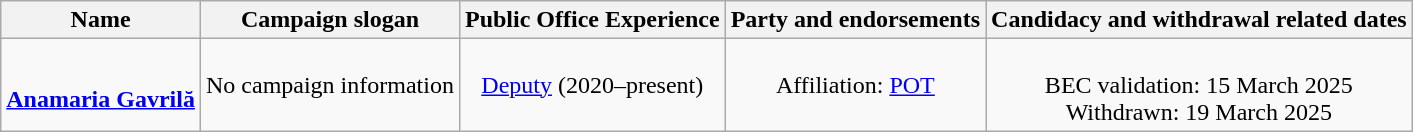<table class="wikitable sortable" style="text-align:center;">
<tr>
<th>Name</th>
<th class="unsortable">Campaign slogan</th>
<th>Public Office Experience</th>
<th>Party and endorsements</th>
<th>Candidacy and withdrawal related dates</th>
</tr>
<tr>
<td><br><strong><a href='#'>Anamaria Gavrilă</a></strong></td>
<td>No campaign information</td>
<td><a href='#'>Deputy</a> (2020–present)</td>
<td>Affiliation: <a href='#'>POT</a></td>
<td> <br>BEC validation: 15 March 2025<br>Withdrawn: 19 March 2025</td>
</tr>
</table>
